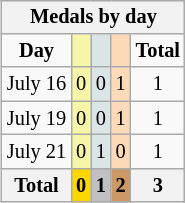<table class="wikitable" style="font-size:85%; float:right">
<tr align=center>
<th colspan=7><strong>Medals by day</strong></th>
</tr>
<tr align=center>
<td><strong>Day</strong></td>
<td style="background:#f7f6a8;"></td>
<td style="background:#dce5e5;"></td>
<td style="background:#ffdab9;"></td>
<td><strong>Total</strong></td>
</tr>
<tr align=center>
<td>July 16</td>
<td style="background:#f7f6a8;">0</td>
<td style="background:#dce5e5;">0</td>
<td style="background:#ffdab9;">1</td>
<td>1</td>
</tr>
<tr align=center>
<td>July 19</td>
<td style="background:#f7f6a8;">0</td>
<td style="background:#dce5e5;">0</td>
<td style="background:#ffdab9;">1</td>
<td>1</td>
</tr>
<tr align=center>
<td>July 21</td>
<td style="background:#f7f6a8;">0</td>
<td style="background:#dce5e5;">1</td>
<td style="background:#ffdab9;">0</td>
<td>1</td>
</tr>
<tr align=center>
<th><strong>Total</strong></th>
<th style="background:gold;"><strong>0</strong></th>
<th style="background:silver;"><strong>1</strong></th>
<th style="background:#c96;"><strong>2</strong></th>
<th><strong>3</strong></th>
</tr>
</table>
